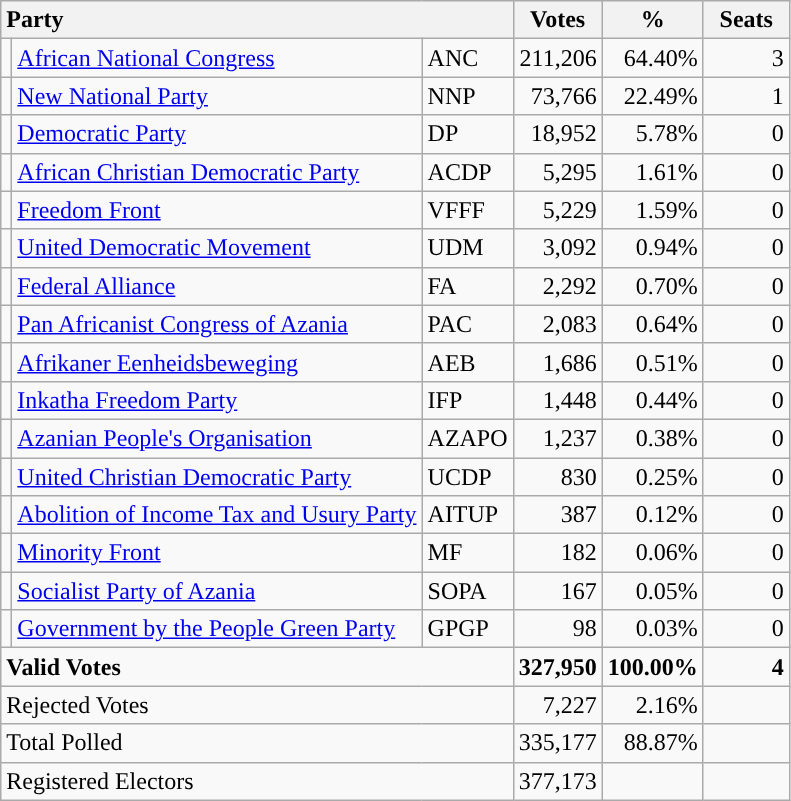<table class="wikitable" border="1" style="text-align:right;">
<tr>
<th style="text-align:left;" colspan=3>Party</th>
<th align=center width="50">Votes</th>
<th align=center width="50">%</th>
<th align=center width="50">Seats</th>
</tr>
<tr>
<td style="background:"></td>
<td align=left><a href='#'>African National Congress</a></td>
<td align=left>ANC</td>
<td>211,206</td>
<td>64.40%</td>
<td>3</td>
</tr>
<tr>
<td style="background:"></td>
<td align=left><a href='#'>New National Party</a></td>
<td align=left>NNP</td>
<td>73,766</td>
<td>22.49%</td>
<td>1</td>
</tr>
<tr>
<td style="background:"></td>
<td align=left><a href='#'>Democratic Party</a></td>
<td align=left>DP</td>
<td>18,952</td>
<td>5.78%</td>
<td>0</td>
</tr>
<tr>
<td style="background:"></td>
<td align=left><a href='#'>African Christian Democratic Party</a></td>
<td align=left>ACDP</td>
<td>5,295</td>
<td>1.61%</td>
<td>0</td>
</tr>
<tr>
<td style="background:"></td>
<td align=left><a href='#'>Freedom Front</a></td>
<td align=left>VFFF</td>
<td>5,229</td>
<td>1.59%</td>
<td>0</td>
</tr>
<tr>
<td style="background:"></td>
<td align=left><a href='#'>United Democratic Movement</a></td>
<td align=left>UDM</td>
<td>3,092</td>
<td>0.94%</td>
<td>0</td>
</tr>
<tr>
<td></td>
<td align=left><a href='#'>Federal Alliance</a></td>
<td align=left>FA</td>
<td>2,292</td>
<td>0.70%</td>
<td>0</td>
</tr>
<tr>
<td style="background:"></td>
<td align=left><a href='#'>Pan Africanist Congress of Azania</a></td>
<td align=left>PAC</td>
<td>2,083</td>
<td>0.64%</td>
<td>0</td>
</tr>
<tr>
<td></td>
<td align=left><a href='#'>Afrikaner Eenheidsbeweging</a></td>
<td align=left>AEB</td>
<td>1,686</td>
<td>0.51%</td>
<td>0</td>
</tr>
<tr>
<td style="background:"></td>
<td align=left><a href='#'>Inkatha Freedom Party</a></td>
<td align=left>IFP</td>
<td>1,448</td>
<td>0.44%</td>
<td>0</td>
</tr>
<tr>
<td style="background:"></td>
<td align=left><a href='#'>Azanian People's Organisation</a></td>
<td align=left>AZAPO</td>
<td>1,237</td>
<td>0.38%</td>
<td>0</td>
</tr>
<tr>
<td style="background:"></td>
<td align=left><a href='#'>United Christian Democratic Party</a></td>
<td align=left>UCDP</td>
<td>830</td>
<td>0.25%</td>
<td>0</td>
</tr>
<tr>
<td style="background:"></td>
<td align=left><a href='#'>Abolition of Income Tax and Usury Party</a></td>
<td align=left>AITUP</td>
<td>387</td>
<td>0.12%</td>
<td>0</td>
</tr>
<tr>
<td style="background:"></td>
<td align=left><a href='#'>Minority Front</a></td>
<td align=left>MF</td>
<td>182</td>
<td>0.06%</td>
<td>0</td>
</tr>
<tr>
<td style="background:"></td>
<td align=left><a href='#'>Socialist Party of Azania</a></td>
<td align=left>SOPA</td>
<td>167</td>
<td>0.05%</td>
<td>0</td>
</tr>
<tr>
<td style="background:"></td>
<td align=left><a href='#'>Government by the People Green Party</a></td>
<td align=left>GPGP</td>
<td>98</td>
<td>0.03%</td>
<td>0</td>
</tr>
<tr style="font-weight:bold">
<td align=left colspan=3>Valid Votes</td>
<td>327,950</td>
<td>100.00%</td>
<td>4</td>
</tr>
<tr>
<td align=left colspan=3>Rejected Votes</td>
<td>7,227</td>
<td>2.16%</td>
<td></td>
</tr>
<tr>
<td align=left colspan=3>Total Polled</td>
<td>335,177</td>
<td>88.87%</td>
<td></td>
</tr>
<tr>
<td align=left colspan=3>Registered Electors</td>
<td>377,173</td>
<td></td>
<td></td>
</tr>
</table>
